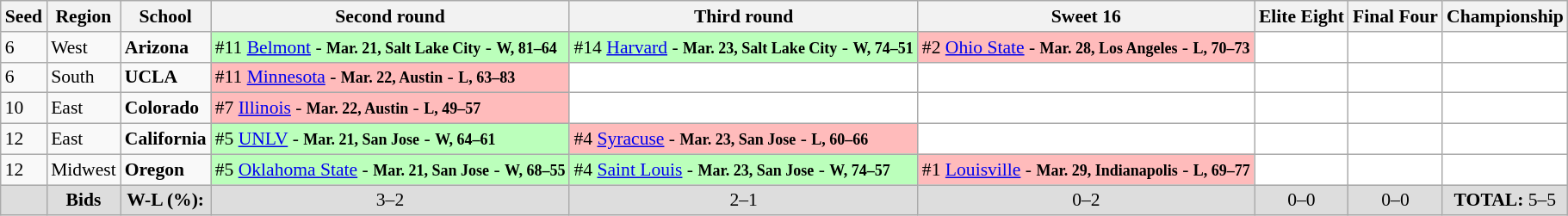<table class="sortable wikitable" style="white-space:nowrap; font-size:90%;">
<tr>
<th>Seed</th>
<th>Region</th>
<th>School</th>
<th>Second round</th>
<th>Third round</th>
<th>Sweet 16</th>
<th>Elite Eight</th>
<th>Final Four</th>
<th>Championship</th>
</tr>
<tr>
<td>6</td>
<td>West</td>
<td><strong>Arizona</strong></td>
<td style="background:#bfb;">#11 <a href='#'>Belmont</a> - <strong><small>Mar. 21, Salt Lake City</small></strong> - <strong><small>W, 81–64</small></strong></td>
<td style="background:#bfb;">#14 <a href='#'>Harvard</a> - <strong><small>Mar. 23, Salt Lake City</small></strong> - <strong><small>W, 74–51</small></strong></td>
<td style="background:#fbb;">#2 <a href='#'>Ohio State</a> - <strong><small>Mar. 28, Los Angeles</small></strong> - <strong><small>L, 70–73</small></strong></td>
<td style="background:#fff;"></td>
<td style="background:#fff;"></td>
<td style="background:#fff;"></td>
</tr>
<tr>
<td>6</td>
<td>South</td>
<td><strong>UCLA</strong></td>
<td style="background:#fbb;">#11 <a href='#'>Minnesota</a> - <strong><small>Mar. 22, Austin</small></strong> - <strong><small>L, 63–83</small></strong></td>
<td style="background:#fff;"></td>
<td style="background:#fff;"></td>
<td style="background:#fff;"></td>
<td style="background:#fff;"></td>
<td style="background:#fff;"></td>
</tr>
<tr>
<td>10</td>
<td>East</td>
<td><strong>Colorado</strong></td>
<td style="background:#fbb;">#7 <a href='#'>Illinois</a> - <strong><small>Mar. 22, Austin</small></strong> - <strong><small>L, 49–57</small></strong></td>
<td style="background:#fff;"></td>
<td style="background:#fff;"></td>
<td style="background:#fff;"></td>
<td style="background:#fff;"></td>
<td style="background:#fff;"></td>
</tr>
<tr>
<td>12</td>
<td>East</td>
<td><strong>California</strong></td>
<td style="background:#bfb;">#5 <a href='#'>UNLV</a> - <strong><small>Mar. 21, San Jose</small></strong> - <strong><small>W, 64–61</small></strong></td>
<td style="background:#fbb;">#4 <a href='#'>Syracuse</a> - <strong><small>Mar. 23, San Jose</small></strong> - <strong><small>L, 60–66</small></strong></td>
<td style="background:#fff;"></td>
<td style="background:#fff;"></td>
<td style="background:#fff;"></td>
<td style="background:#fff;"></td>
</tr>
<tr>
<td>12</td>
<td>Midwest</td>
<td><strong>Oregon</strong></td>
<td style="background:#bfb;">#5 <a href='#'>Oklahoma State</a> - <strong><small>Mar. 21, San Jose</small></strong> - <strong><small>W, 68–55</small></strong></td>
<td style="background:#bfb;">#4 <a href='#'>Saint Louis</a> - <strong><small>Mar. 23, San Jose</small></strong> - <strong><small>W, 74–57</small></strong></td>
<td style="background:#fbb;">#1 <a href='#'>Louisville</a> - <strong><small>Mar. 29, Indianapolis</small></strong> - <strong><small>L, 69–77</small></strong></td>
<td style="background:#fff;"></td>
<td style="background:#fff;"></td>
<td style="background:#fff;"></td>
</tr>
<tr class="sortbottom"  style="text-align:center; background:#ddd;">
<td></td>
<td><strong> Bids</strong></td>
<td><strong>W-L (%):</strong></td>
<td>3–2 </td>
<td>2–1 </td>
<td>0–2 </td>
<td>0–0 </td>
<td>0–0 </td>
<td><strong>TOTAL:</strong> 5–5 </td>
</tr>
</table>
